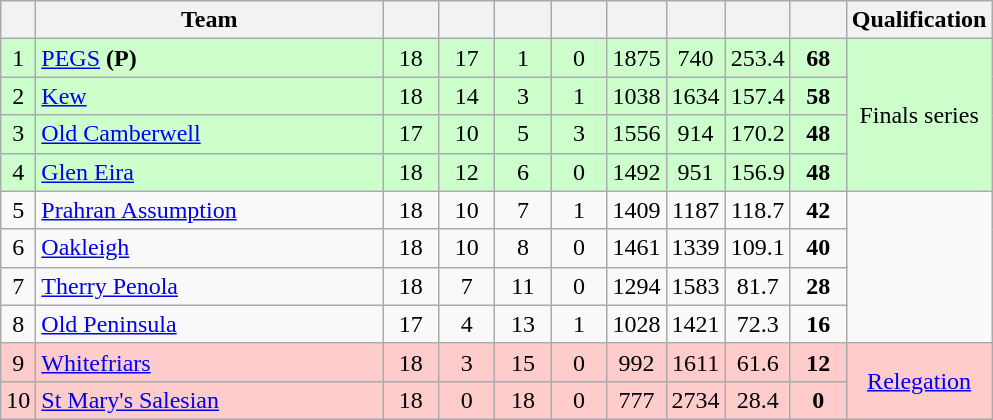<table class="wikitable" style="text-align:center; margin-bottom:0">
<tr>
<th style="width:10px"></th>
<th style="width:35%;">Team</th>
<th style="width:30px;"></th>
<th style="width:30px;"></th>
<th style="width:30px;"></th>
<th style="width:30px;"></th>
<th style="width:30px;"></th>
<th style="width:30px;"></th>
<th style="width:30px;"></th>
<th style="width:30px;"></th>
<th>Qualification</th>
</tr>
<tr style="background:#ccffcc;">
<td>1</td>
<td style="text-align:left;"><a href='#'>PEGS</a> <strong>(P)</strong></td>
<td>18</td>
<td>17</td>
<td>1</td>
<td>0</td>
<td>1875</td>
<td>740</td>
<td>253.4</td>
<td><strong>68</strong></td>
<td rowspan=4>Finals series</td>
</tr>
<tr style="background:#ccffcc;">
<td>2</td>
<td style="text-align:left;"><a href='#'>Kew</a></td>
<td>18</td>
<td>14</td>
<td>3</td>
<td>1</td>
<td>1038</td>
<td>1634</td>
<td>157.4</td>
<td><strong>58</strong></td>
</tr>
<tr style="background:#ccffcc;">
<td>3</td>
<td style="text-align:left;"><a href='#'>Old Camberwell</a></td>
<td>17</td>
<td>10</td>
<td>5</td>
<td>3</td>
<td>1556</td>
<td>914</td>
<td>170.2</td>
<td><strong>48</strong></td>
</tr>
<tr style="background:#ccffcc;">
<td>4</td>
<td style="text-align:left;"><a href='#'>Glen Eira</a></td>
<td>18</td>
<td>12</td>
<td>6</td>
<td>0</td>
<td>1492</td>
<td>951</td>
<td>156.9</td>
<td><strong>48</strong></td>
</tr>
<tr>
<td>5</td>
<td style="text-align:left;"><a href='#'>Prahran Assumption</a></td>
<td>18</td>
<td>10</td>
<td>7</td>
<td>1</td>
<td>1409</td>
<td>1187</td>
<td>118.7</td>
<td><strong>42</strong></td>
</tr>
<tr>
<td>6</td>
<td style="text-align:left;"><a href='#'>Oakleigh</a></td>
<td>18</td>
<td>10</td>
<td>8</td>
<td>0</td>
<td>1461</td>
<td>1339</td>
<td>109.1</td>
<td><strong>40</strong></td>
</tr>
<tr>
<td>7</td>
<td style="text-align:left;"><a href='#'>Therry Penola</a></td>
<td>18</td>
<td>7</td>
<td>11</td>
<td>0</td>
<td>1294</td>
<td>1583</td>
<td>81.7</td>
<td><strong>28</strong></td>
</tr>
<tr>
<td>8</td>
<td style="text-align:left;"><a href='#'>Old Peninsula</a></td>
<td>17</td>
<td>4</td>
<td>13</td>
<td>1</td>
<td>1028</td>
<td>1421</td>
<td>72.3</td>
<td><strong>16</strong></td>
</tr>
<tr style="background:#FFCCCC;">
<td>9</td>
<td style="text-align:left;"><a href='#'>Whitefriars</a></td>
<td>18</td>
<td>3</td>
<td>15</td>
<td>0</td>
<td>992</td>
<td>1611</td>
<td>61.6</td>
<td><strong>12</strong></td>
<td rowspan=2><a href='#'>Relegation</a></td>
</tr>
<tr style="background:#FFCCCC;">
<td>10</td>
<td style="text-align:left;"><a href='#'>St Mary's Salesian</a></td>
<td>18</td>
<td>0</td>
<td>18</td>
<td>0</td>
<td>777</td>
<td>2734</td>
<td>28.4</td>
<td><strong>0</strong></td>
</tr>
</table>
